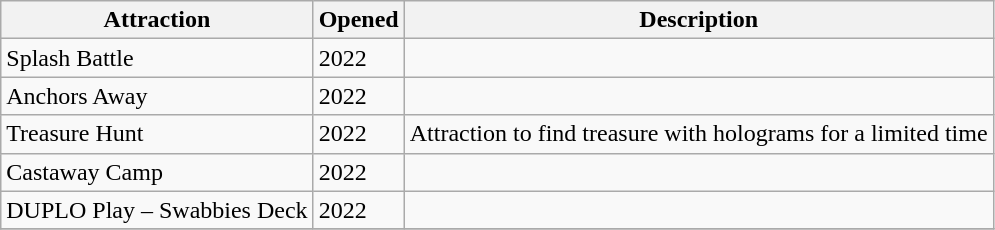<table class="wikitable sortable">
<tr>
<th>Attraction</th>
<th>Opened</th>
<th>Description</th>
</tr>
<tr>
<td>Splash Battle</td>
<td>2022</td>
<td></td>
</tr>
<tr>
<td>Anchors Away</td>
<td>2022</td>
<td></td>
</tr>
<tr>
<td>Treasure Hunt</td>
<td>2022</td>
<td>Attraction to find treasure with holograms for a limited time </td>
</tr>
<tr>
<td>Castaway Camp</td>
<td>2022</td>
<td></td>
</tr>
<tr>
<td>DUPLO Play – Swabbies Deck</td>
<td>2022</td>
<td></td>
</tr>
<tr>
</tr>
</table>
